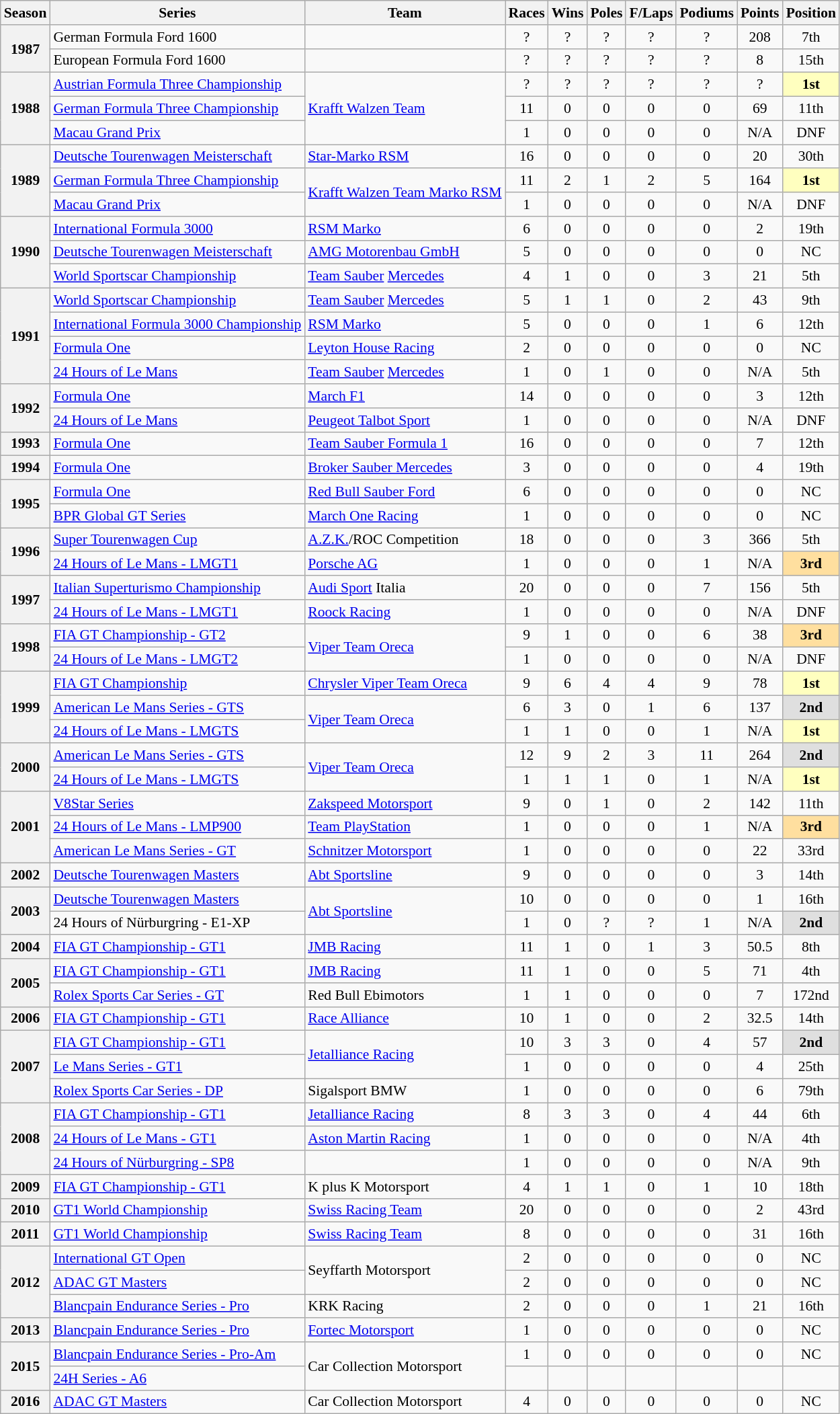<table class="wikitable" style="font-size: 90%; text-align:center">
<tr>
<th>Season</th>
<th>Series</th>
<th>Team</th>
<th>Races</th>
<th>Wins</th>
<th>Poles</th>
<th>F/Laps</th>
<th>Podiums</th>
<th>Points</th>
<th>Position</th>
</tr>
<tr>
<th rowspan=2>1987</th>
<td align=left>German Formula Ford 1600</td>
<td align=left></td>
<td>?</td>
<td>?</td>
<td>?</td>
<td>?</td>
<td>?</td>
<td>208</td>
<td>7th</td>
</tr>
<tr>
<td align=left>European Formula Ford 1600</td>
<td align=left></td>
<td>?</td>
<td>?</td>
<td>?</td>
<td>?</td>
<td>?</td>
<td>8</td>
<td>15th</td>
</tr>
<tr>
<th rowspan=3>1988</th>
<td align=left><a href='#'>Austrian Formula Three Championship</a></td>
<td rowspan="3" style="text-align:left"><a href='#'>Krafft Walzen Team</a></td>
<td>?</td>
<td>?</td>
<td>?</td>
<td>?</td>
<td>?</td>
<td>?</td>
<td style="background:#FFFFBF"><strong>1st</strong></td>
</tr>
<tr>
<td align=left><a href='#'>German Formula Three Championship</a></td>
<td>11</td>
<td>0</td>
<td>0</td>
<td>0</td>
<td>0</td>
<td>69</td>
<td>11th</td>
</tr>
<tr>
<td align=left><a href='#'>Macau Grand Prix</a></td>
<td>1</td>
<td>0</td>
<td>0</td>
<td>0</td>
<td>0</td>
<td>N/A</td>
<td>DNF</td>
</tr>
<tr>
<th rowspan=3>1989</th>
<td align=left><a href='#'>Deutsche Tourenwagen Meisterschaft</a></td>
<td align=left><a href='#'>Star-Marko RSM</a></td>
<td>16</td>
<td>0</td>
<td>0</td>
<td>0</td>
<td>0</td>
<td>20</td>
<td>30th</td>
</tr>
<tr>
<td align=left><a href='#'>German Formula Three Championship</a></td>
<td rowspan="2" style="text-align:left" nowrap><a href='#'>Krafft Walzen Team Marko RSM</a></td>
<td>11</td>
<td>2</td>
<td>1</td>
<td>2</td>
<td>5</td>
<td>164</td>
<td style="background:#FFFFBF"><strong>1st</strong></td>
</tr>
<tr>
<td align=left><a href='#'>Macau Grand Prix</a></td>
<td>1</td>
<td>0</td>
<td>0</td>
<td>0</td>
<td>0</td>
<td>N/A</td>
<td>DNF</td>
</tr>
<tr>
<th rowspan=3>1990</th>
<td align=left><a href='#'>International Formula 3000</a></td>
<td align=left><a href='#'>RSM Marko</a></td>
<td>6</td>
<td>0</td>
<td>0</td>
<td>0</td>
<td>0</td>
<td>2</td>
<td>19th</td>
</tr>
<tr>
<td align=left><a href='#'>Deutsche Tourenwagen Meisterschaft</a></td>
<td align=left><a href='#'>AMG Motorenbau GmbH</a></td>
<td>5</td>
<td>0</td>
<td>0</td>
<td>0</td>
<td>0</td>
<td>0</td>
<td>NC</td>
</tr>
<tr>
<td align=left><a href='#'>World Sportscar Championship</a></td>
<td align=left><a href='#'>Team Sauber</a> <a href='#'>Mercedes</a></td>
<td>4</td>
<td>1</td>
<td>0</td>
<td>0</td>
<td>3</td>
<td>21</td>
<td>5th</td>
</tr>
<tr>
<th rowspan=4>1991</th>
<td align=left><a href='#'>World Sportscar Championship</a></td>
<td align=left><a href='#'>Team Sauber</a> <a href='#'>Mercedes</a></td>
<td>5</td>
<td>1</td>
<td>1</td>
<td>0</td>
<td>2</td>
<td>43</td>
<td>9th</td>
</tr>
<tr>
<td align=left nowrap><a href='#'>International Formula 3000 Championship</a></td>
<td align=left><a href='#'>RSM Marko</a></td>
<td>5</td>
<td>0</td>
<td>0</td>
<td>0</td>
<td>1</td>
<td>6</td>
<td>12th</td>
</tr>
<tr>
<td align=left><a href='#'>Formula One</a></td>
<td align=left><a href='#'>Leyton House Racing</a></td>
<td>2</td>
<td>0</td>
<td>0</td>
<td>0</td>
<td>0</td>
<td>0</td>
<td>NC</td>
</tr>
<tr>
<td align=left><a href='#'>24 Hours of Le Mans</a></td>
<td align=left><a href='#'>Team Sauber</a> <a href='#'>Mercedes</a></td>
<td>1</td>
<td>0</td>
<td>1</td>
<td>0</td>
<td>0</td>
<td>N/A</td>
<td>5th</td>
</tr>
<tr>
<th rowspan=2>1992</th>
<td align=left><a href='#'>Formula One</a></td>
<td align=left><a href='#'>March F1</a></td>
<td>14</td>
<td>0</td>
<td>0</td>
<td>0</td>
<td>0</td>
<td>3</td>
<td>12th</td>
</tr>
<tr>
<td align=left><a href='#'>24 Hours of Le Mans</a></td>
<td align=left><a href='#'>Peugeot Talbot Sport</a></td>
<td>1</td>
<td>0</td>
<td>0</td>
<td>0</td>
<td>0</td>
<td>N/A</td>
<td>DNF</td>
</tr>
<tr>
<th>1993</th>
<td align=left><a href='#'>Formula One</a></td>
<td align=left><a href='#'>Team Sauber Formula 1</a></td>
<td>16</td>
<td>0</td>
<td>0</td>
<td>0</td>
<td>0</td>
<td>7</td>
<td>12th</td>
</tr>
<tr>
<th>1994</th>
<td align=left><a href='#'>Formula One</a></td>
<td align=left><a href='#'>Broker Sauber Mercedes</a></td>
<td>3</td>
<td>0</td>
<td>0</td>
<td>0</td>
<td>0</td>
<td>4</td>
<td>19th</td>
</tr>
<tr>
<th rowspan=2>1995</th>
<td align=left><a href='#'>Formula One</a></td>
<td align=left><a href='#'>Red Bull Sauber Ford</a></td>
<td>6</td>
<td>0</td>
<td>0</td>
<td>0</td>
<td>0</td>
<td>0</td>
<td>NC</td>
</tr>
<tr>
<td align=left><a href='#'>BPR Global GT Series</a></td>
<td align=left><a href='#'>March One Racing</a></td>
<td>1</td>
<td>0</td>
<td>0</td>
<td>0</td>
<td>0</td>
<td>0</td>
<td>NC</td>
</tr>
<tr>
<th rowspan=2>1996</th>
<td align=left><a href='#'>Super Tourenwagen Cup</a></td>
<td align=left><a href='#'>A.Z.K.</a>/ROC Competition</td>
<td>18</td>
<td>0</td>
<td>0</td>
<td>0</td>
<td>3</td>
<td>366</td>
<td>5th</td>
</tr>
<tr>
<td align=left><a href='#'>24 Hours of Le Mans - LMGT1</a></td>
<td align=left><a href='#'>Porsche AG</a></td>
<td>1</td>
<td>0</td>
<td>0</td>
<td>0</td>
<td>1</td>
<td>N/A</td>
<td style="background:#FFDF9F"><strong>3rd</strong></td>
</tr>
<tr>
<th rowspan=2>1997</th>
<td align=left><a href='#'>Italian Superturismo Championship</a></td>
<td align=left><a href='#'>Audi Sport</a> Italia</td>
<td>20</td>
<td>0</td>
<td>0</td>
<td>0</td>
<td>7</td>
<td>156</td>
<td>5th</td>
</tr>
<tr>
<td align=left><a href='#'>24 Hours of Le Mans - LMGT1</a></td>
<td align=left><a href='#'>Roock Racing</a></td>
<td>1</td>
<td>0</td>
<td>0</td>
<td>0</td>
<td>0</td>
<td>N/A</td>
<td>DNF</td>
</tr>
<tr>
<th rowspan=2>1998</th>
<td align=left><a href='#'>FIA GT Championship - GT2</a></td>
<td rowspan="2" style="text-align:left"><a href='#'>Viper Team Oreca</a></td>
<td>9</td>
<td>1</td>
<td>0</td>
<td>0</td>
<td>6</td>
<td>38</td>
<td style="background:#FFDF9F"><strong>3rd</strong></td>
</tr>
<tr>
<td align=left><a href='#'>24 Hours of Le Mans - LMGT2</a></td>
<td>1</td>
<td>0</td>
<td>0</td>
<td>0</td>
<td>0</td>
<td>N/A</td>
<td>DNF</td>
</tr>
<tr>
<th rowspan=3>1999</th>
<td align=left><a href='#'>FIA GT Championship</a></td>
<td align=left><a href='#'>Chrysler Viper Team Oreca</a></td>
<td>9</td>
<td>6</td>
<td>4</td>
<td>4</td>
<td>9</td>
<td>78</td>
<td style="background:#FFFFBF"><strong>1st</strong></td>
</tr>
<tr>
<td align=left><a href='#'>American Le Mans Series - GTS</a></td>
<td rowspan="2" style="text-align:left"><a href='#'>Viper Team Oreca</a></td>
<td>6</td>
<td>3</td>
<td>0</td>
<td>1</td>
<td>6</td>
<td>137</td>
<td style="background:#DFDFDF"><strong>2nd</strong></td>
</tr>
<tr>
<td align=left><a href='#'>24 Hours of Le Mans - LMGTS</a></td>
<td>1</td>
<td>1</td>
<td>0</td>
<td>0</td>
<td>1</td>
<td>N/A</td>
<td style="background:#FFFFBF"><strong>1st</strong></td>
</tr>
<tr>
<th rowspan=2>2000</th>
<td align=left><a href='#'>American Le Mans Series - GTS</a></td>
<td rowspan="2" style="text-align:left"><a href='#'>Viper Team Oreca</a></td>
<td>12</td>
<td>9</td>
<td>2</td>
<td>3</td>
<td>11</td>
<td>264</td>
<td style="background:#DFDFDF"><strong>2nd</strong></td>
</tr>
<tr>
<td align=left><a href='#'>24 Hours of Le Mans - LMGTS</a></td>
<td>1</td>
<td>1</td>
<td>1</td>
<td>0</td>
<td>1</td>
<td>N/A</td>
<td style="background:#FFFFBF"><strong>1st</strong></td>
</tr>
<tr>
<th rowspan=3>2001</th>
<td align=left><a href='#'>V8Star Series</a></td>
<td align=left><a href='#'>Zakspeed Motorsport</a></td>
<td>9</td>
<td>0</td>
<td>1</td>
<td>0</td>
<td>2</td>
<td>142</td>
<td>11th</td>
</tr>
<tr>
<td align=left><a href='#'>24 Hours of Le Mans - LMP900</a></td>
<td align=left><a href='#'>Team PlayStation</a></td>
<td>1</td>
<td>0</td>
<td>0</td>
<td>0</td>
<td>1</td>
<td>N/A</td>
<td style="background:#FFDF9F"><strong>3rd</strong></td>
</tr>
<tr>
<td align=left><a href='#'>American Le Mans Series - GT</a></td>
<td align=left><a href='#'>Schnitzer Motorsport</a></td>
<td>1</td>
<td>0</td>
<td>0</td>
<td>0</td>
<td>0</td>
<td>22</td>
<td>33rd</td>
</tr>
<tr>
<th>2002</th>
<td align=left><a href='#'>Deutsche Tourenwagen Masters</a></td>
<td align=left><a href='#'>Abt Sportsline</a></td>
<td>9</td>
<td>0</td>
<td>0</td>
<td>0</td>
<td>0</td>
<td>3</td>
<td>14th</td>
</tr>
<tr>
<th rowspan="2">2003</th>
<td align=left><a href='#'>Deutsche Tourenwagen Masters</a></td>
<td rowspan="2" align="left"><a href='#'>Abt Sportsline</a></td>
<td>10</td>
<td>0</td>
<td>0</td>
<td>0</td>
<td>0</td>
<td>1</td>
<td>16th</td>
</tr>
<tr>
<td align=left>24 Hours of Nürburgring - E1-XP</td>
<td>1</td>
<td>0</td>
<td>?</td>
<td>?</td>
<td>1</td>
<td>N/A</td>
<td style="background:#DFDFDF"><strong>2nd</strong></td>
</tr>
<tr>
<th>2004</th>
<td align="left"><a href='#'>FIA GT Championship - GT1</a></td>
<td align="left"><a href='#'>JMB Racing</a></td>
<td>11</td>
<td>1</td>
<td>0</td>
<td>1</td>
<td>3</td>
<td>50.5</td>
<td>8th</td>
</tr>
<tr>
<th rowspan="2">2005</th>
<td align="left"><a href='#'>FIA GT Championship - GT1</a></td>
<td align="left"><a href='#'>JMB Racing</a></td>
<td>11</td>
<td>1</td>
<td>0</td>
<td>0</td>
<td>5</td>
<td>71</td>
<td>4th</td>
</tr>
<tr>
<td align="left"><a href='#'>Rolex Sports Car Series - GT</a></td>
<td align="left">Red Bull Ebimotors</td>
<td>1</td>
<td>1</td>
<td>0</td>
<td>0</td>
<td>0</td>
<td>7</td>
<td>172nd</td>
</tr>
<tr>
<th>2006</th>
<td align="left"><a href='#'>FIA GT Championship - GT1</a></td>
<td align="left"><a href='#'>Race Alliance</a></td>
<td>10</td>
<td>1</td>
<td>0</td>
<td>0</td>
<td>2</td>
<td>32.5</td>
<td>14th</td>
</tr>
<tr>
<th rowspan="3">2007</th>
<td align="left"><a href='#'>FIA GT Championship - GT1</a></td>
<td rowspan="2" align="left"><a href='#'>Jetalliance Racing</a></td>
<td>10</td>
<td>3</td>
<td>3</td>
<td>0</td>
<td>4</td>
<td>57</td>
<td style="background:#DFDFDF"><strong>2nd</strong></td>
</tr>
<tr>
<td align=left><a href='#'>Le Mans Series - GT1</a></td>
<td>1</td>
<td>0</td>
<td>0</td>
<td>0</td>
<td>0</td>
<td>4</td>
<td>25th</td>
</tr>
<tr>
<td align="left"><a href='#'>Rolex Sports Car Series - DP</a></td>
<td align="left">Sigalsport BMW</td>
<td>1</td>
<td>0</td>
<td>0</td>
<td>0</td>
<td>0</td>
<td>6</td>
<td>79th</td>
</tr>
<tr>
<th rowspan="3">2008</th>
<td align="left"><a href='#'>FIA GT Championship - GT1</a></td>
<td align="left"><a href='#'>Jetalliance Racing</a></td>
<td>8</td>
<td>3</td>
<td>3</td>
<td>0</td>
<td>4</td>
<td>44</td>
<td>6th</td>
</tr>
<tr>
<td align="left"><a href='#'>24 Hours of Le Mans - GT1</a></td>
<td align="left"><a href='#'>Aston Martin Racing</a></td>
<td>1</td>
<td>0</td>
<td>0</td>
<td>0</td>
<td>0</td>
<td>N/A</td>
<td>4th</td>
</tr>
<tr>
<td align=left><a href='#'>24 Hours of Nürburgring - SP8</a></td>
<td></td>
<td>1</td>
<td>0</td>
<td>0</td>
<td>0</td>
<td>0</td>
<td>N/A</td>
<td>9th</td>
</tr>
<tr>
<th>2009</th>
<td align="left"><a href='#'>FIA GT Championship - GT1</a></td>
<td align="left">K plus K Motorsport</td>
<td>4</td>
<td>1</td>
<td>1</td>
<td>0</td>
<td>1</td>
<td>10</td>
<td>18th</td>
</tr>
<tr>
<th>2010</th>
<td align=left><a href='#'>GT1 World Championship</a></td>
<td align=left><a href='#'>Swiss Racing Team</a></td>
<td>20</td>
<td>0</td>
<td>0</td>
<td>0</td>
<td>0</td>
<td>2</td>
<td>43rd</td>
</tr>
<tr>
<th>2011</th>
<td align=left><a href='#'>GT1 World Championship</a></td>
<td align=left><a href='#'>Swiss Racing Team</a></td>
<td>8</td>
<td>0</td>
<td>0</td>
<td>0</td>
<td>0</td>
<td>31</td>
<td>16th</td>
</tr>
<tr>
<th rowspan=3>2012</th>
<td align=left><a href='#'>International GT Open</a></td>
<td rowspan="2" style="text-align:left">Seyffarth Motorsport</td>
<td>2</td>
<td>0</td>
<td>0</td>
<td>0</td>
<td>0</td>
<td>0</td>
<td>NC</td>
</tr>
<tr>
<td align=left><a href='#'>ADAC GT Masters</a></td>
<td>2</td>
<td>0</td>
<td>0</td>
<td>0</td>
<td>0</td>
<td>0</td>
<td>NC</td>
</tr>
<tr>
<td align=left><a href='#'>Blancpain Endurance Series - Pro</a></td>
<td align=left>KRK Racing</td>
<td>2</td>
<td>0</td>
<td>0</td>
<td>0</td>
<td>1</td>
<td>21</td>
<td>16th</td>
</tr>
<tr>
<th>2013</th>
<td align=left><a href='#'>Blancpain Endurance Series - Pro</a></td>
<td align=left><a href='#'>Fortec Motorsport</a></td>
<td>1</td>
<td>0</td>
<td>0</td>
<td>0</td>
<td>0</td>
<td>0</td>
<td>NC</td>
</tr>
<tr>
<th rowspan="2">2015</th>
<td align=left><a href='#'>Blancpain Endurance Series - Pro-Am</a></td>
<td rowspan="2" align="left">Car Collection Motorsport</td>
<td>1</td>
<td>0</td>
<td>0</td>
<td>0</td>
<td>0</td>
<td>0</td>
<td>NC</td>
</tr>
<tr>
<td align=left><a href='#'>24H Series - A6</a></td>
<td></td>
<td></td>
<td></td>
<td></td>
<td></td>
<td></td>
<td></td>
</tr>
<tr>
<th>2016</th>
<td align=left><a href='#'>ADAC GT Masters</a></td>
<td align=left>Car Collection Motorsport</td>
<td>4</td>
<td>0</td>
<td>0</td>
<td>0</td>
<td>0</td>
<td>0</td>
<td>NC</td>
</tr>
</table>
